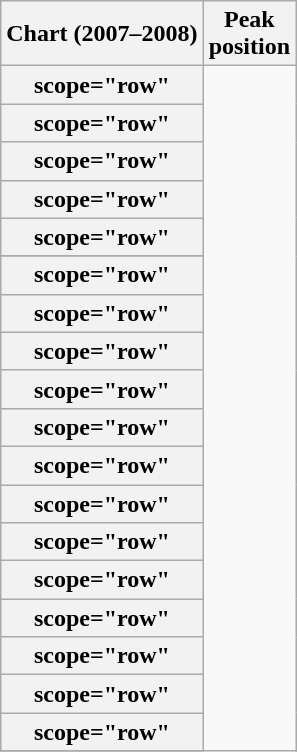<table class="wikitable sortable plainrowheaders" style="text-align:center;">
<tr>
<th>Chart (2007–2008)</th>
<th>Peak<br>position</th>
</tr>
<tr>
<th>scope="row"</th>
</tr>
<tr>
<th>scope="row"</th>
</tr>
<tr>
<th>scope="row"</th>
</tr>
<tr>
<th>scope="row"</th>
</tr>
<tr>
<th>scope="row"</th>
</tr>
<tr>
</tr>
<tr>
<th>scope="row"</th>
</tr>
<tr>
<th>scope="row"</th>
</tr>
<tr>
<th>scope="row"</th>
</tr>
<tr>
<th>scope="row"</th>
</tr>
<tr>
<th>scope="row"</th>
</tr>
<tr>
<th>scope="row"</th>
</tr>
<tr>
<th>scope="row"</th>
</tr>
<tr>
<th>scope="row"</th>
</tr>
<tr>
<th>scope="row"</th>
</tr>
<tr>
<th>scope="row"</th>
</tr>
<tr>
<th>scope="row"</th>
</tr>
<tr>
<th>scope="row"</th>
</tr>
<tr>
<th>scope="row"</th>
</tr>
<tr>
</tr>
<tr>
</tr>
<tr>
</tr>
</table>
